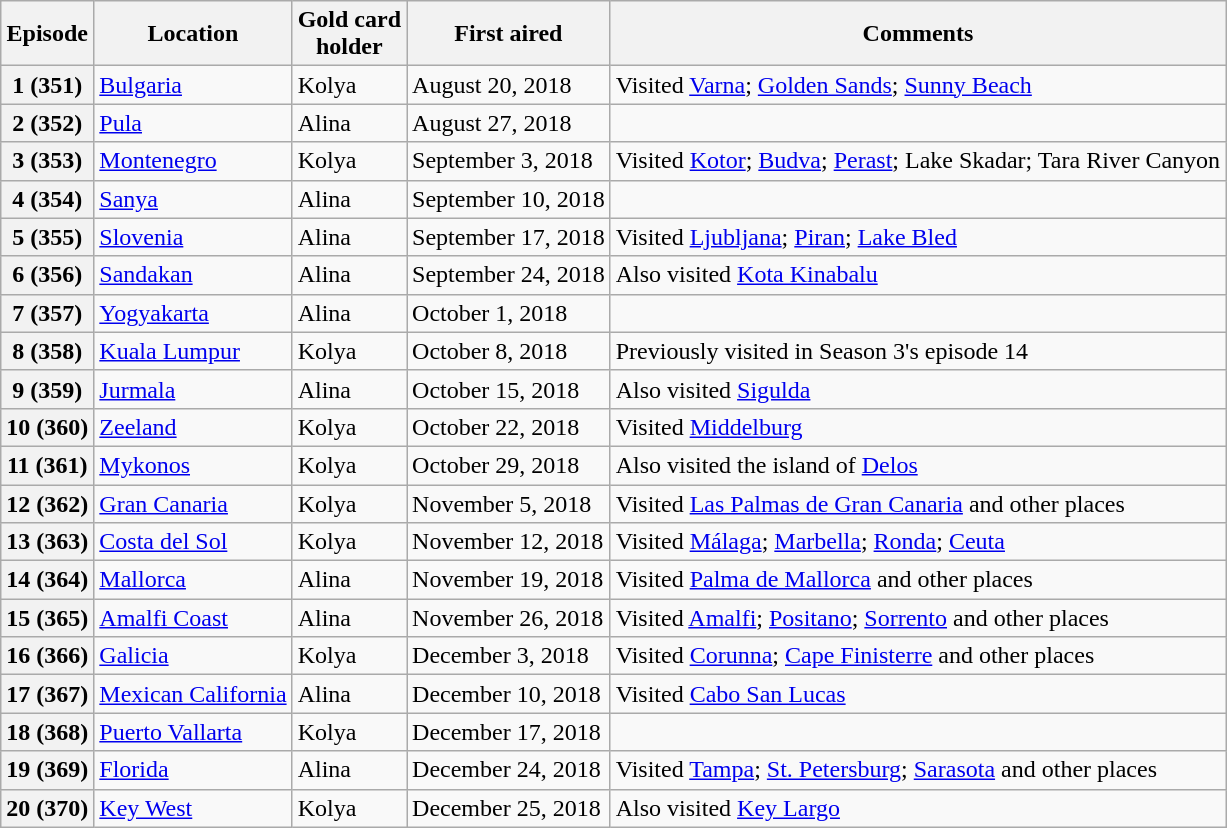<table class="wikitable">
<tr>
<th>Episode<br></th>
<th>Location</th>
<th>Gold card<br>holder</th>
<th>First aired</th>
<th>Comments</th>
</tr>
<tr>
<th>1 (351)</th>
<td> <a href='#'>Bulgaria</a></td>
<td>Kolya</td>
<td>August 20, 2018</td>
<td>Visited <a href='#'>Varna</a>; <a href='#'>Golden Sands</a>; <a href='#'>Sunny Beach</a></td>
</tr>
<tr>
<th>2 (352)</th>
<td> <a href='#'>Pula</a></td>
<td>Alina</td>
<td>August 27, 2018</td>
<td></td>
</tr>
<tr>
<th>3 (353)</th>
<td> <a href='#'>Montenegro</a></td>
<td>Kolya</td>
<td>September 3, 2018</td>
<td>Visited <a href='#'>Kotor</a>; <a href='#'>Budva</a>; <a href='#'>Perast</a>; Lake Skadar; Tara River Canyon</td>
</tr>
<tr>
<th>4 (354)</th>
<td> <a href='#'>Sanya</a></td>
<td>Alina</td>
<td>September 10, 2018</td>
<td></td>
</tr>
<tr>
<th>5 (355)</th>
<td> <a href='#'>Slovenia</a></td>
<td>Alina</td>
<td>September 17, 2018</td>
<td>Visited <a href='#'>Ljubljana</a>; <a href='#'>Piran</a>; <a href='#'>Lake Bled</a></td>
</tr>
<tr>
<th>6 (356)</th>
<td> <a href='#'>Sandakan</a></td>
<td>Alina</td>
<td>September 24, 2018</td>
<td>Also visited <a href='#'>Kota Kinabalu</a></td>
</tr>
<tr>
<th>7 (357)</th>
<td> <a href='#'>Yogyakarta</a></td>
<td>Alina</td>
<td>October 1, 2018</td>
<td></td>
</tr>
<tr>
<th>8 (358)</th>
<td> <a href='#'>Kuala Lumpur</a></td>
<td>Kolya</td>
<td>October 8, 2018</td>
<td>Previously visited in Season 3's episode 14</td>
</tr>
<tr>
<th>9 (359)</th>
<td> <a href='#'>Jurmala</a></td>
<td>Alina</td>
<td>October 15, 2018</td>
<td>Also visited <a href='#'>Sigulda</a></td>
</tr>
<tr>
<th>10 (360)</th>
<td> <a href='#'>Zeeland</a></td>
<td>Kolya</td>
<td>October 22, 2018</td>
<td>Visited <a href='#'>Middelburg</a></td>
</tr>
<tr>
<th>11 (361)</th>
<td> <a href='#'>Mykonos</a></td>
<td>Kolya</td>
<td>October 29, 2018</td>
<td>Also visited the island of <a href='#'>Delos</a></td>
</tr>
<tr>
<th>12 (362)</th>
<td> <a href='#'>Gran Canaria</a></td>
<td>Kolya</td>
<td>November 5, 2018</td>
<td>Visited <a href='#'>Las Palmas de Gran Canaria</a> and other places</td>
</tr>
<tr>
<th>13 (363)</th>
<td> <a href='#'>Costa del Sol</a></td>
<td>Kolya</td>
<td>November 12, 2018</td>
<td>Visited <a href='#'>Málaga</a>; <a href='#'>Marbella</a>; <a href='#'>Ronda</a>; <a href='#'>Ceuta</a></td>
</tr>
<tr>
<th>14 (364)</th>
<td> <a href='#'>Mallorca</a></td>
<td>Alina</td>
<td>November 19, 2018</td>
<td>Visited <a href='#'>Palma de Mallorca</a> and other places</td>
</tr>
<tr>
<th>15 (365)</th>
<td> <a href='#'>Amalfi Coast</a></td>
<td>Alina</td>
<td>November 26, 2018</td>
<td>Visited <a href='#'>Amalfi</a>; <a href='#'>Positano</a>; <a href='#'>Sorrento</a> and other places</td>
</tr>
<tr>
<th>16 (366)</th>
<td> <a href='#'>Galicia</a></td>
<td>Kolya</td>
<td>December 3, 2018</td>
<td>Visited <a href='#'>Corunna</a>; <a href='#'>Cape Finisterre</a> and other places</td>
</tr>
<tr>
<th>17 (367)</th>
<td> <a href='#'>Mexican California</a></td>
<td>Alina</td>
<td>December 10, 2018</td>
<td>Visited <a href='#'>Cabo San Lucas</a></td>
</tr>
<tr>
<th>18 (368)</th>
<td> <a href='#'>Puerto Vallarta</a></td>
<td>Kolya</td>
<td>December 17, 2018</td>
<td></td>
</tr>
<tr>
<th>19 (369)</th>
<td> <a href='#'>Florida</a></td>
<td>Alina</td>
<td>December 24, 2018</td>
<td>Visited <a href='#'>Tampa</a>; <a href='#'>St. Petersburg</a>; <a href='#'>Sarasota</a> and other places</td>
</tr>
<tr>
<th>20 (370)</th>
<td> <a href='#'>Key West</a></td>
<td>Kolya</td>
<td>December 25, 2018</td>
<td>Also visited <a href='#'>Key Largo</a></td>
</tr>
</table>
